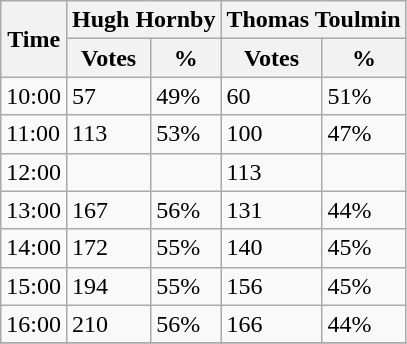<table class="wikitable">
<tr>
<th rowspan="2">Time</th>
<th colspan="2">Hugh Hornby</th>
<th colspan="2">Thomas Toulmin</th>
</tr>
<tr>
<th>Votes</th>
<th>%</th>
<th>Votes</th>
<th>%</th>
</tr>
<tr>
<td>10:00</td>
<td>57</td>
<td>49%</td>
<td>60</td>
<td>51%</td>
</tr>
<tr>
<td>11:00</td>
<td>113</td>
<td>53%</td>
<td>100</td>
<td>47%</td>
</tr>
<tr>
<td>12:00</td>
<td></td>
<td></td>
<td>113</td>
<td></td>
</tr>
<tr>
<td>13:00</td>
<td>167</td>
<td>56%</td>
<td>131</td>
<td>44%</td>
</tr>
<tr>
<td>14:00</td>
<td>172</td>
<td>55%</td>
<td>140</td>
<td>45%</td>
</tr>
<tr>
<td>15:00</td>
<td>194</td>
<td>55%</td>
<td>156</td>
<td>45%</td>
</tr>
<tr>
<td>16:00</td>
<td>210</td>
<td>56%</td>
<td>166</td>
<td>44%</td>
</tr>
<tr>
</tr>
</table>
